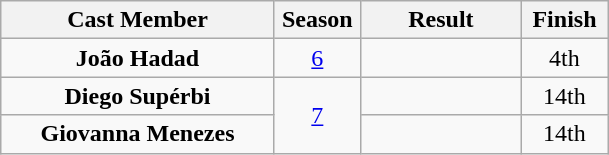<table class="wikitable sortable" style="text-align: center">
<tr>
<th width=175>Cast Member</th>
<th width=050>Season</th>
<th width=100>Result</th>
<th width=050>Finish</th>
</tr>
<tr>
<td><strong>João Hadad</strong><br></td>
<td><a href='#'>6</a></td>
<td></td>
<td>4th</td>
</tr>
<tr>
<td><strong>Diego Supérbi</strong><br></td>
<td rowspan=2><a href='#'>7</a></td>
<td></td>
<td>14th</td>
</tr>
<tr>
<td><strong>Giovanna Menezes</strong><br></td>
<td></td>
<td>14th</td>
</tr>
</table>
